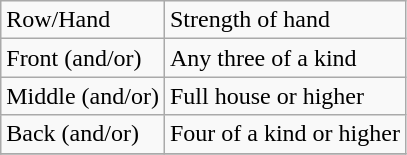<table class="wikitable">
<tr>
<td>Row/Hand</td>
<td>Strength of hand</td>
</tr>
<tr>
<td>Front (and/or)</td>
<td>Any three of a kind</td>
</tr>
<tr>
<td>Middle (and/or)</td>
<td>Full house or higher</td>
</tr>
<tr>
<td>Back (and/or)</td>
<td>Four of a kind or higher</td>
</tr>
<tr>
</tr>
</table>
